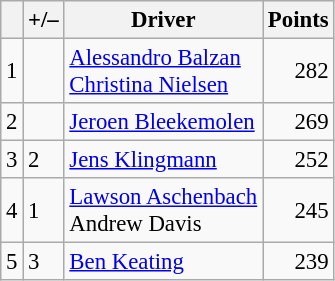<table class="wikitable" style="font-size: 95%;">
<tr>
<th scope="col"></th>
<th scope="col">+/–</th>
<th scope="col">Driver</th>
<th scope="col">Points</th>
</tr>
<tr>
<td align=center>1</td>
<td align="left"></td>
<td> <a href='#'>Alessandro Balzan</a><br> <a href='#'>Christina Nielsen</a></td>
<td align=right>282</td>
</tr>
<tr>
<td align=center>2</td>
<td align="left"></td>
<td> <a href='#'>Jeroen Bleekemolen</a></td>
<td align=right>269</td>
</tr>
<tr>
<td align=center>3</td>
<td align="left"> 2</td>
<td> <a href='#'>Jens Klingmann</a></td>
<td align=right>252</td>
</tr>
<tr>
<td align=center>4</td>
<td align="left"> 1</td>
<td> <a href='#'>Lawson Aschenbach</a><br> Andrew Davis</td>
<td align=right>245</td>
</tr>
<tr>
<td align=center>5</td>
<td align="left"> 3</td>
<td> <a href='#'>Ben Keating</a></td>
<td align=right>239</td>
</tr>
</table>
